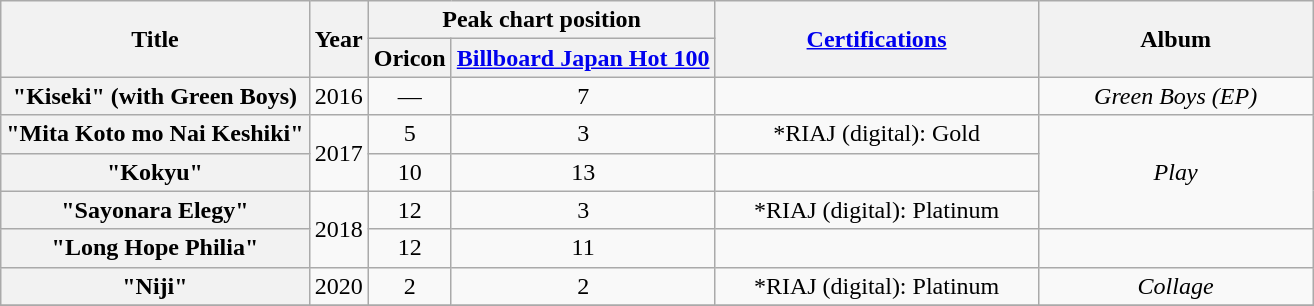<table class="wikitable plainrowheaders" style="text-align:center;">
<tr>
<th scope="col" rowspan="2">Title</th>
<th scope="col" rowspan="2" style="width:1em;">Year</th>
<th scope="col" style="width:2em;" colspan="2">Peak chart position</th>
<th scope="col" rowspan="2" style="width:13em;"><a href='#'>Certifications</a></th>
<th scope="col" rowspan="2" style="width:11em;">Album</th>
</tr>
<tr>
<th>Oricon</th>
<th><a href='#'>Billboard Japan Hot 100</a></th>
</tr>
<tr>
<th scope="row">"Kiseki" (with Green Boys)</th>
<td>2016</td>
<td>—</td>
<td>7</td>
<td></td>
<td><em>Green Boys (EP)</em></td>
</tr>
<tr>
<th scope="row">"Mita Koto mo Nai Keshiki"</th>
<td rowspan="2">2017</td>
<td>5</td>
<td>3</td>
<td>*RIAJ (digital): Gold</td>
<td rowspan="3"><em>Play</em></td>
</tr>
<tr>
<th scope="row">"Kokyu"</th>
<td>10</td>
<td>13</td>
<td></td>
</tr>
<tr>
<th scope="row">"Sayonara Elegy"</th>
<td rowspan="2">2018</td>
<td>12</td>
<td>3</td>
<td>*RIAJ (digital): Platinum</td>
</tr>
<tr>
<th scope="row">"Long Hope Philia"</th>
<td>12</td>
<td>11</td>
<td></td>
<td></td>
</tr>
<tr>
<th scope="row">"Niji"</th>
<td>2020</td>
<td>2</td>
<td>2</td>
<td>*RIAJ (digital): Platinum</td>
<td><em>Collage</em></td>
</tr>
<tr>
</tr>
</table>
